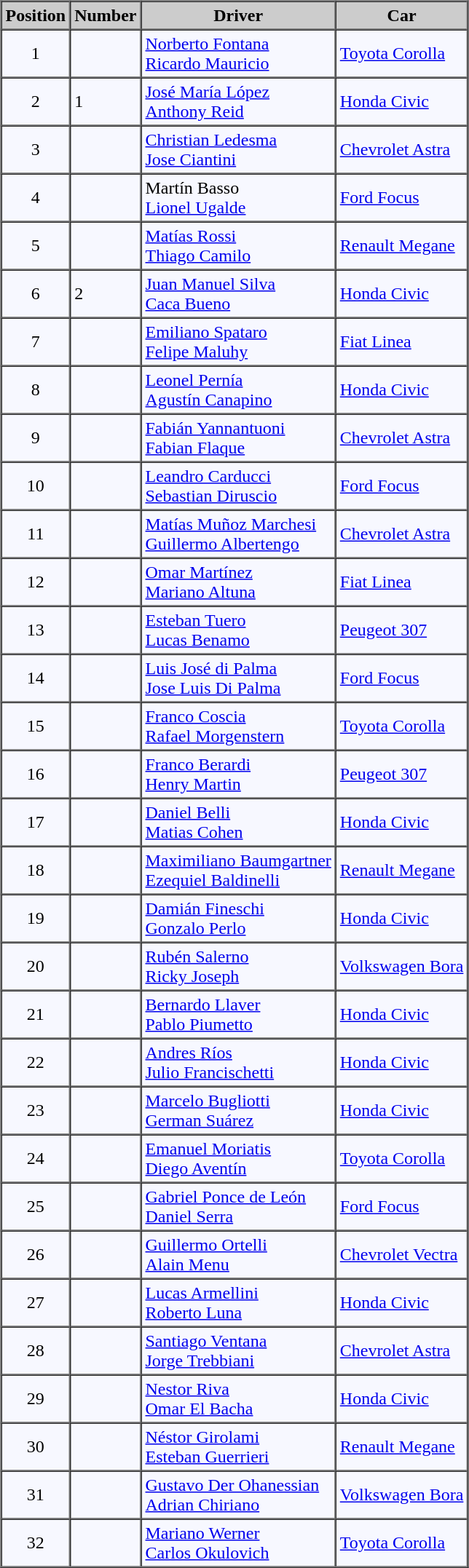<table style="background:#f7f8ff;" cellpadding="3" cellspacing="0" border="1" style="font-size: 95%; border: gray solid 1px; border-collapse: collapse;">
<tr align="center" style="background:#CCCCCC;">
<th>Position</th>
<th>Number</th>
<th>Driver</th>
<th>Car</th>
</tr>
<tr align="center">
<td>1</td>
<td align="left"></td>
<td align="left"> <a href='#'>Norberto Fontana</a><br> <a href='#'>Ricardo Mauricio</a></td>
<td align="left"><a href='#'>Toyota Corolla</a></td>
</tr>
<tr align="center">
<td>2</td>
<td align="left">1</td>
<td align="left"> <a href='#'>José María López</a><br> <a href='#'>Anthony Reid</a></td>
<td align="left"><a href='#'>Honda Civic</a></td>
</tr>
<tr align="center">
<td>3</td>
<td align="left"></td>
<td align="left"> <a href='#'>Christian Ledesma</a><br> <a href='#'>Jose Ciantini</a></td>
<td align="left"><a href='#'>Chevrolet Astra</a></td>
</tr>
<tr align="center">
<td>4</td>
<td align="left"></td>
<td align="left"> Martín Basso<br> <a href='#'>Lionel Ugalde</a></td>
<td align="left"><a href='#'>Ford Focus</a></td>
</tr>
<tr align="center">
<td>5</td>
<td align="left"></td>
<td align="left"> <a href='#'>Matías Rossi</a><br> <a href='#'>Thiago Camilo</a></td>
<td align="left"><a href='#'>Renault Megane</a></td>
</tr>
<tr align="center">
<td>6</td>
<td align="left">2</td>
<td align="left"> <a href='#'>Juan Manuel Silva</a><br> <a href='#'>Caca Bueno</a></td>
<td align="left"><a href='#'>Honda Civic</a></td>
</tr>
<tr align="center">
<td>7</td>
<td align="left"></td>
<td align="left"> <a href='#'>Emiliano Spataro</a><br> <a href='#'>Felipe Maluhy</a></td>
<td align="left"><a href='#'>Fiat Linea</a></td>
</tr>
<tr align="center">
<td>8</td>
<td align="left"></td>
<td align="left"> <a href='#'>Leonel Pernía</a><br> <a href='#'>Agustín Canapino</a></td>
<td align="left"><a href='#'>Honda Civic</a></td>
</tr>
<tr align="center">
<td>9</td>
<td align="left"></td>
<td align="left"> <a href='#'>Fabián Yannantuoni</a><br> <a href='#'>Fabian Flaque</a></td>
<td align="left"><a href='#'>Chevrolet Astra</a></td>
</tr>
<tr align="center">
<td>10</td>
<td align="left"></td>
<td align="left"> <a href='#'>Leandro Carducci</a><br> <a href='#'>Sebastian Diruscio</a></td>
<td align="left"><a href='#'>Ford Focus</a></td>
</tr>
<tr align="center">
<td>11</td>
<td align="left"></td>
<td align="left"> <a href='#'>Matías Muñoz Marchesi</a><br> <a href='#'>Guillermo Albertengo</a></td>
<td align="left"><a href='#'>Chevrolet Astra</a></td>
</tr>
<tr align="center">
<td>12</td>
<td align="left"></td>
<td align="left"> <a href='#'>Omar Martínez</a><br> <a href='#'>Mariano Altuna</a></td>
<td align="left"><a href='#'>Fiat Linea</a></td>
</tr>
<tr align="center">
<td>13</td>
<td align="left"></td>
<td align="left"> <a href='#'>Esteban Tuero</a><br> <a href='#'>Lucas Benamo</a></td>
<td align="left"><a href='#'>Peugeot 307</a></td>
</tr>
<tr align="center">
<td>14</td>
<td align="left"></td>
<td align="left"> <a href='#'>Luis José di Palma</a><br> <a href='#'>Jose Luis Di Palma</a></td>
<td align="left"><a href='#'>Ford Focus</a></td>
</tr>
<tr align="center">
<td>15</td>
<td align="left"></td>
<td align="left"> <a href='#'>Franco Coscia</a><br> <a href='#'>Rafael Morgenstern</a></td>
<td align="left"><a href='#'>Toyota Corolla</a></td>
</tr>
<tr align="center">
<td>16</td>
<td align="left"></td>
<td align="left"> <a href='#'>Franco Berardi</a><br> <a href='#'>Henry Martin</a></td>
<td align="left"><a href='#'>Peugeot 307</a></td>
</tr>
<tr align="center">
<td>17</td>
<td align="left"></td>
<td align="left"> <a href='#'>Daniel Belli</a><br> <a href='#'>Matias Cohen</a></td>
<td align="left"><a href='#'>Honda Civic</a></td>
</tr>
<tr align="center">
<td>18</td>
<td align="left"></td>
<td align="left"> <a href='#'>Maximiliano Baumgartner</a><br> <a href='#'>Ezequiel Baldinelli</a></td>
<td align="left"><a href='#'>Renault Megane</a></td>
</tr>
<tr align="center">
<td>19</td>
<td align="left"></td>
<td align="left"> <a href='#'>Damián Fineschi</a><br> <a href='#'>Gonzalo Perlo</a></td>
<td align="left"><a href='#'>Honda Civic</a></td>
</tr>
<tr align="center">
<td>20</td>
<td align="left"></td>
<td align="left"> <a href='#'>Rubén Salerno</a><br> <a href='#'>Ricky Joseph</a></td>
<td align="left"><a href='#'>Volkswagen Bora</a></td>
</tr>
<tr align="center">
<td>21</td>
<td align="left"></td>
<td align="left"> <a href='#'>Bernardo Llaver</a><br> <a href='#'>Pablo Piumetto</a></td>
<td align="left"><a href='#'>Honda Civic</a></td>
</tr>
<tr align="center">
<td>22</td>
<td align="left"></td>
<td align="left"> <a href='#'>Andres Ríos</a><br> <a href='#'>Julio Francischetti</a></td>
<td align="left"><a href='#'>Honda Civic</a></td>
</tr>
<tr align="center">
<td>23</td>
<td align="left"></td>
<td align="left"> <a href='#'>Marcelo Bugliotti</a><br> <a href='#'>German Suárez</a></td>
<td align="left"><a href='#'>Honda Civic</a></td>
</tr>
<tr align="center">
<td>24</td>
<td align="left"></td>
<td align="left"> <a href='#'>Emanuel Moriatis</a><br> <a href='#'>Diego Aventín</a></td>
<td align="left"><a href='#'>Toyota Corolla</a></td>
</tr>
<tr align="center">
<td>25</td>
<td align="left"></td>
<td align="left"> <a href='#'>Gabriel Ponce de León</a><br> <a href='#'>Daniel Serra</a></td>
<td align="left"><a href='#'>Ford Focus</a></td>
</tr>
<tr align="center">
<td>26</td>
<td align="left"></td>
<td align="left"> <a href='#'>Guillermo Ortelli</a><br> <a href='#'>Alain Menu</a></td>
<td align="left"><a href='#'>Chevrolet Vectra</a></td>
</tr>
<tr align="center">
<td>27</td>
<td align="left"></td>
<td align="left"> <a href='#'>Lucas Armellini</a><br> <a href='#'>Roberto Luna</a></td>
<td align="left"><a href='#'>Honda Civic</a></td>
</tr>
<tr align="center">
<td>28</td>
<td align="left"></td>
<td align="left"> <a href='#'>Santiago Ventana</a><br> <a href='#'>Jorge Trebbiani</a></td>
<td align="left"><a href='#'>Chevrolet Astra</a></td>
</tr>
<tr align="center">
<td>29</td>
<td align="left"></td>
<td align="left"> <a href='#'>Nestor Riva</a><br> <a href='#'>Omar El Bacha</a></td>
<td align="left"><a href='#'>Honda Civic</a></td>
</tr>
<tr align="center">
<td>30</td>
<td align="left"></td>
<td align="left"> <a href='#'>Néstor Girolami</a><br> <a href='#'>Esteban Guerrieri</a></td>
<td align="left"><a href='#'>Renault Megane</a></td>
</tr>
<tr align="center">
<td>31</td>
<td align="left"></td>
<td align="left"> <a href='#'>Gustavo Der Ohanessian</a><br> <a href='#'>Adrian Chiriano</a></td>
<td align="left"><a href='#'>Volkswagen Bora</a></td>
</tr>
<tr align="center">
<td>32</td>
<td align="left"></td>
<td align="left"> <a href='#'>Mariano Werner</a><br> <a href='#'>Carlos Okulovich</a></td>
<td align="left"><a href='#'>Toyota Corolla</a></td>
</tr>
<tr align="center">
</tr>
</table>
